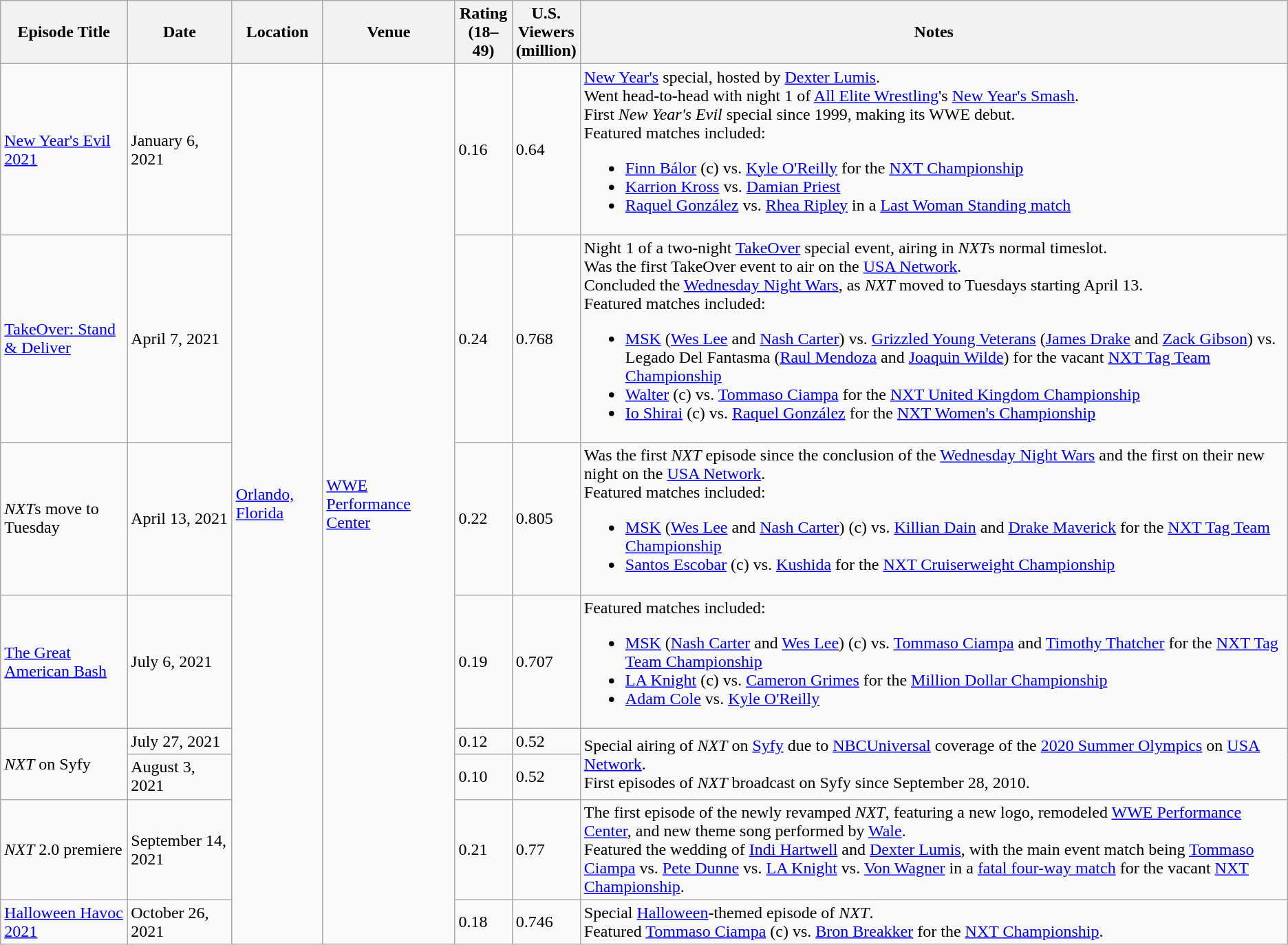<table class="wikitable sortable" font-size="85%">
<tr>
<th>Episode Title</th>
<th>Date</th>
<th>Location</th>
<th>Venue</th>
<th>Rating<br>(18–49)</th>
<th>U.S.<br>Viewers<br>(million)</th>
<th>Notes</th>
</tr>
<tr>
<td><a href='#'>New Year's Evil 2021</a></td>
<td>January 6, 2021</td>
<td rowspan=8><a href='#'>Orlando, Florida</a></td>
<td rowspan=8><a href='#'>WWE Performance Center</a></td>
<td>0.16</td>
<td>0.64</td>
<td><a href='#'>New Year's</a> special, hosted by <a href='#'>Dexter Lumis</a>.<br>Went head-to-head with night 1 of <a href='#'>All Elite Wrestling</a>'s <a href='#'>New Year's Smash</a>.<br>First <em>New Year's Evil</em> special since 1999, making its WWE debut.<br>Featured matches included:<br><ul><li><a href='#'>Finn Bálor</a> (c) vs. <a href='#'>Kyle O'Reilly</a> for the <a href='#'>NXT Championship</a></li><li><a href='#'>Karrion Kross</a> vs. <a href='#'>Damian Priest</a></li><li><a href='#'>Raquel González</a> vs. <a href='#'>Rhea Ripley</a> in a <a href='#'>Last Woman Standing match</a></li></ul></td>
</tr>
<tr>
<td><a href='#'>TakeOver: Stand & Deliver</a><br></td>
<td>April 7, 2021</td>
<td>0.24</td>
<td>0.768</td>
<td>Night 1 of a two-night <a href='#'>TakeOver</a> special event, airing in <em>NXT</em>s normal timeslot.<br>Was the first TakeOver event to air on the <a href='#'>USA Network</a>.<br>Concluded the <a href='#'>Wednesday Night Wars</a>, as <em>NXT</em> moved to Tuesdays starting April 13.<br>Featured matches included:<ul><li><a href='#'>MSK</a> (<a href='#'>Wes Lee</a> and <a href='#'>Nash Carter</a>) vs. <a href='#'>Grizzled Young Veterans</a> (<a href='#'>James Drake</a> and <a href='#'>Zack Gibson</a>) vs. Legado Del Fantasma (<a href='#'>Raul Mendoza</a> and <a href='#'>Joaquin Wilde</a>) for the vacant <a href='#'>NXT Tag Team Championship</a></li><li><a href='#'>Walter</a> (c) vs. <a href='#'>Tommaso Ciampa</a> for the <a href='#'>NXT United Kingdom Championship</a></li><li><a href='#'>Io Shirai</a> (c) vs. <a href='#'>Raquel González</a> for the <a href='#'>NXT Women's Championship</a></li></ul></td>
</tr>
<tr>
<td><em>NXT</em>s move to Tuesday</td>
<td>April 13, 2021</td>
<td>0.22</td>
<td>0.805</td>
<td>Was the first <em>NXT</em> episode since the conclusion of the <a href='#'>Wednesday Night Wars</a> and the first on their new night on the <a href='#'>USA Network</a>.<br>Featured matches included:<ul><li><a href='#'>MSK</a> (<a href='#'>Wes Lee</a> and <a href='#'>Nash Carter</a>) (c) vs. <a href='#'>Killian Dain</a> and <a href='#'>Drake Maverick</a> for the <a href='#'>NXT Tag Team Championship</a></li><li><a href='#'>Santos Escobar</a> (c) vs. <a href='#'>Kushida</a> for the <a href='#'>NXT Cruiserweight Championship</a></li></ul></td>
</tr>
<tr>
<td><a href='#'>The Great American Bash</a></td>
<td>July 6, 2021</td>
<td>0.19</td>
<td>0.707</td>
<td>Featured matches included:<br><ul><li><a href='#'>MSK</a> (<a href='#'>Nash Carter</a> and <a href='#'>Wes Lee</a>) (c)  vs. <a href='#'>Tommaso Ciampa</a> and <a href='#'>Timothy Thatcher</a> for the <a href='#'>NXT Tag Team Championship</a></li><li><a href='#'>LA Knight</a> (c) vs. <a href='#'>Cameron Grimes</a> for the <a href='#'>Million Dollar Championship</a></li><li><a href='#'>Adam Cole</a> vs. <a href='#'>Kyle O'Reilly</a></li></ul></td>
</tr>
<tr>
<td rowspan="2"><em>NXT</em> on Syfy</td>
<td>July 27, 2021</td>
<td>0.12</td>
<td>0.52</td>
<td rowspan="2">Special airing of <em>NXT</em> on <a href='#'>Syfy</a> due to <a href='#'>NBCUniversal</a> coverage of the <a href='#'>2020 Summer Olympics</a> on <a href='#'>USA Network</a>.<br>First episodes of <em>NXT</em> broadcast on Syfy since September 28, 2010.</td>
</tr>
<tr>
<td>August 3, 2021</td>
<td>0.10</td>
<td>0.52</td>
</tr>
<tr>
<td><em>NXT</em> 2.0 premiere</td>
<td>September 14, 2021</td>
<td>0.21</td>
<td>0.77</td>
<td>The first episode of the newly revamped <em>NXT</em>, featuring a new logo, remodeled <a href='#'>WWE Performance Center</a>, and new theme song performed by <a href='#'>Wale</a>.<br>Featured the wedding of <a href='#'>Indi Hartwell</a> and <a href='#'>Dexter Lumis</a>, with the main event match being <a href='#'>Tommaso Ciampa</a> vs. <a href='#'>Pete Dunne</a> vs. <a href='#'>LA Knight</a> vs. <a href='#'>Von Wagner</a> in a <a href='#'>fatal four-way match</a> for the vacant <a href='#'>NXT Championship</a>.</td>
</tr>
<tr>
<td><a href='#'>Halloween Havoc 2021</a></td>
<td>October 26, 2021</td>
<td>0.18</td>
<td>0.746</td>
<td>Special <a href='#'>Halloween</a>-themed episode of <em>NXT</em>.<br>Featured <a href='#'>Tommaso Ciampa</a> (c) vs. <a href='#'>Bron Breakker</a> for the <a href='#'>NXT Championship</a>.</td>
</tr>
</table>
